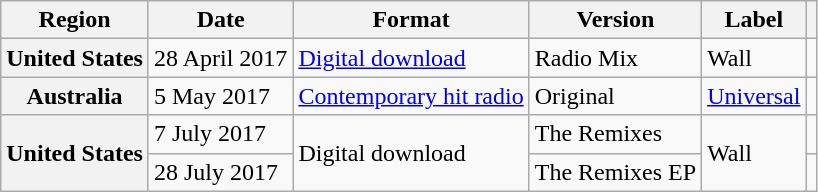<table class="wikitable plainrowheaders">
<tr>
<th scope="col">Region</th>
<th scope="col">Date</th>
<th scope="col">Format</th>
<th scope="col">Version</th>
<th scope="col">Label</th>
<th scope="col"></th>
</tr>
<tr>
<th scope="row">United States</th>
<td>28 April 2017</td>
<td><a href='#'>Digital download</a></td>
<td>Radio Mix</td>
<td>Wall</td>
<td></td>
</tr>
<tr>
<th scope="row">Australia</th>
<td>5 May 2017</td>
<td><a href='#'>Contemporary hit radio</a></td>
<td>Original</td>
<td><a href='#'>Universal</a></td>
<td></td>
</tr>
<tr>
<th scope="row" rowspan="2">United States</th>
<td>7 July 2017</td>
<td rowspan="2">Digital download</td>
<td>The Remixes</td>
<td rowspan="2">Wall</td>
<td></td>
</tr>
<tr>
<td>28 July 2017</td>
<td>The Remixes EP</td>
<td></td>
</tr>
</table>
